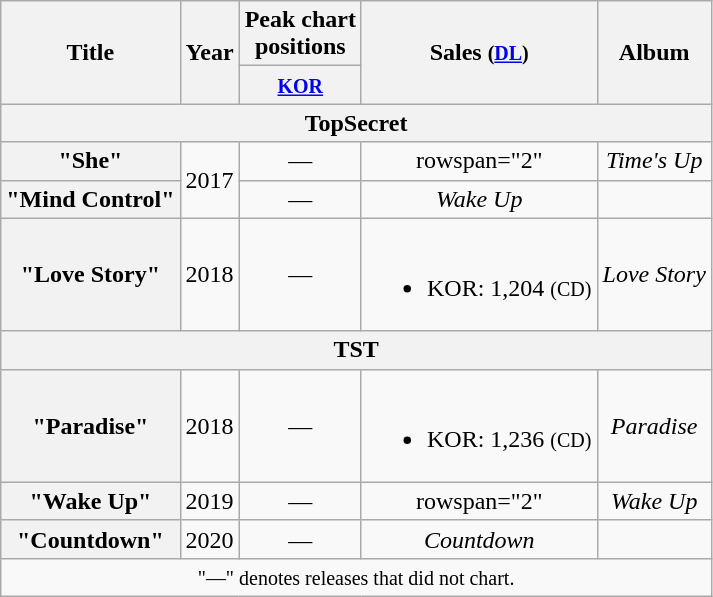<table class="wikitable plainrowheaders" style="text-align:center;">
<tr>
<th scope="col" rowspan="2">Title</th>
<th scope="col" rowspan="2">Year</th>
<th scope="col" colspan="1">Peak chart <br> positions</th>
<th scope="col" rowspan="2">Sales <small>(<a href='#'>DL</a>)</small></th>
<th scope="col" rowspan="2">Album</th>
</tr>
<tr>
<th><small><a href='#'>KOR</a></small><br></th>
</tr>
<tr>
<th colspan="5">TopSecret</th>
</tr>
<tr>
<th scope="row">"She"</th>
<td rowspan="2">2017</td>
<td>—</td>
<td>rowspan="2" </td>
<td><em>Time's Up</em></td>
</tr>
<tr>
<th scope="row">"Mind Control"</th>
<td>—</td>
<td><em>Wake Up</em></td>
</tr>
<tr>
<th scope="row">"Love Story"</th>
<td>2018</td>
<td>—</td>
<td><br><ul><li>KOR: 1,204 <small>(CD)</small></li></ul></td>
<td><em>Love Story</em></td>
</tr>
<tr>
<th colspan="5">TST</th>
</tr>
<tr>
<th scope="row">"Paradise"</th>
<td>2018</td>
<td>—</td>
<td><br><ul><li>KOR: 1,236 <small>(CD)</small></li></ul></td>
<td><em>Paradise</em></td>
</tr>
<tr>
<th scope="row">"Wake Up"</th>
<td>2019</td>
<td>—</td>
<td>rowspan="2" </td>
<td><em>Wake Up</em></td>
</tr>
<tr>
<th scope="row">"Countdown"</th>
<td>2020</td>
<td>—</td>
<td><em>Countdown</em></td>
</tr>
<tr>
<td colspan="6" align="center"><small>"—" denotes releases that did not chart.</small></td>
</tr>
</table>
